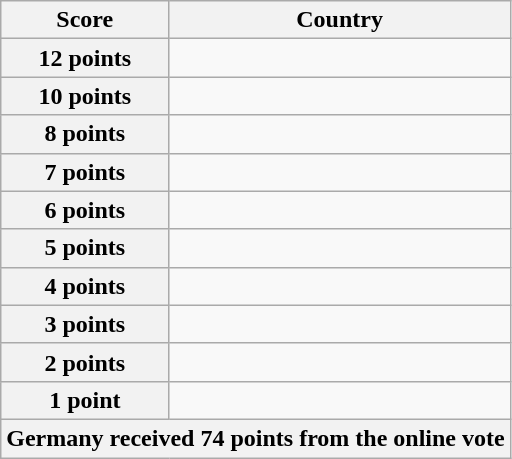<table class="wikitable">
<tr>
<th scope="col" width="33%">Score</th>
<th scope="col">Country</th>
</tr>
<tr>
<th scope="row">12 points</th>
<td></td>
</tr>
<tr>
<th scope="row">10 points</th>
<td></td>
</tr>
<tr>
<th scope="row">8 points</th>
<td></td>
</tr>
<tr>
<th scope="row">7 points</th>
<td></td>
</tr>
<tr>
<th scope="row">6 points</th>
<td></td>
</tr>
<tr>
<th scope="row">5 points</th>
<td></td>
</tr>
<tr>
<th scope="row">4 points</th>
<td></td>
</tr>
<tr>
<th scope="row">3 points</th>
<td></td>
</tr>
<tr>
<th scope="row">2 points</th>
<td></td>
</tr>
<tr>
<th scope="row">1 point</th>
<td></td>
</tr>
<tr>
<th colspan="2">Germany received 74 points from the online vote</th>
</tr>
</table>
